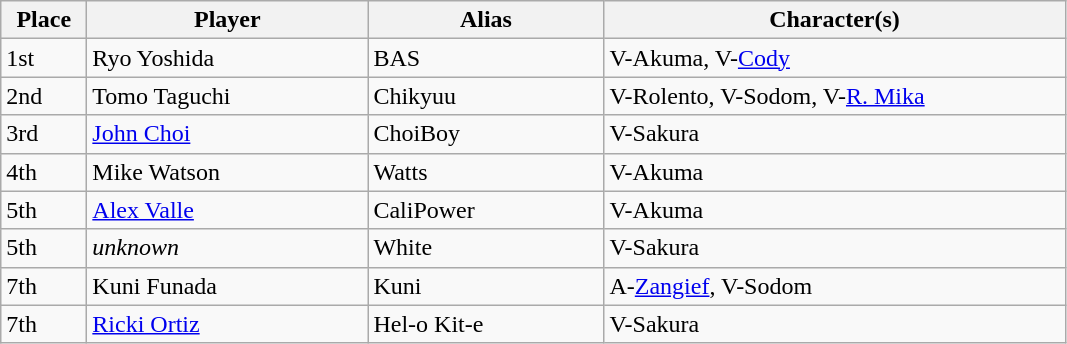<table class="wikitable">
<tr>
<th style="width:50px;">Place</th>
<th style="width:180px;">Player</th>
<th style="width:150px;">Alias</th>
<th style="width:300px;">Character(s)</th>
</tr>
<tr>
<td>1st</td>
<td> Ryo Yoshida</td>
<td>BAS</td>
<td>V-Akuma, V-<a href='#'>Cody</a></td>
</tr>
<tr>
<td>2nd</td>
<td> Tomo Taguchi</td>
<td>Chikyuu</td>
<td>V-Rolento, V-Sodom, V-<a href='#'>R. Mika</a></td>
</tr>
<tr>
<td>3rd</td>
<td> <a href='#'>John Choi</a></td>
<td>ChoiBoy</td>
<td>V-Sakura</td>
</tr>
<tr>
<td>4th</td>
<td> Mike Watson</td>
<td>Watts</td>
<td>V-Akuma</td>
</tr>
<tr>
<td>5th</td>
<td> <a href='#'>Alex Valle</a></td>
<td>CaliPower</td>
<td>V-Akuma</td>
</tr>
<tr>
<td>5th</td>
<td> <em>unknown</em></td>
<td>White</td>
<td>V-Sakura</td>
</tr>
<tr>
<td>7th</td>
<td> Kuni Funada</td>
<td>Kuni</td>
<td>A-<a href='#'>Zangief</a>, V-Sodom</td>
</tr>
<tr>
<td>7th</td>
<td> <a href='#'>Ricki Ortiz</a></td>
<td>Hel-o Kit-e</td>
<td ISMs>V-Sakura</td>
</tr>
</table>
